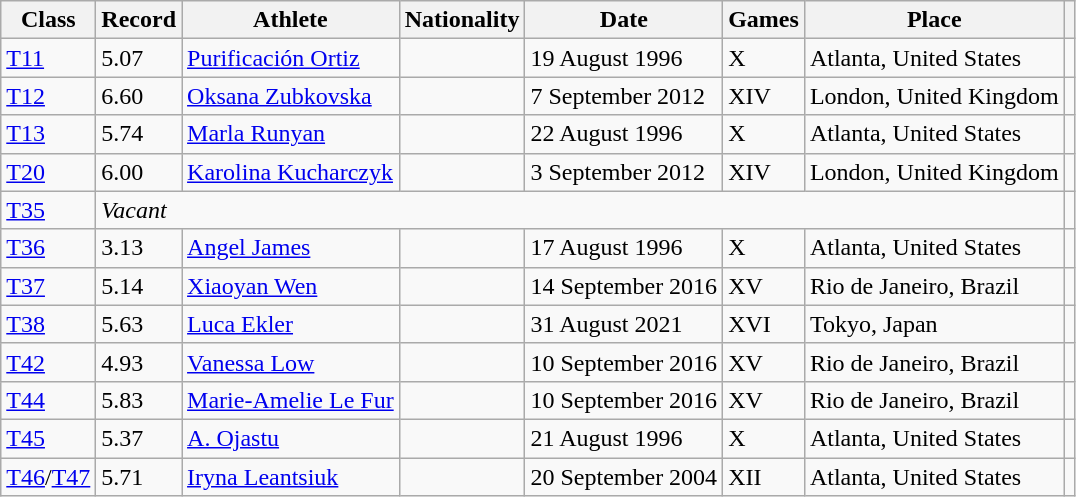<table class="wikitable">
<tr>
<th>Class</th>
<th>Record</th>
<th>Athlete</th>
<th>Nationality</th>
<th>Date</th>
<th>Games</th>
<th>Place</th>
<th></th>
</tr>
<tr>
<td><a href='#'>T11</a></td>
<td>5.07<br></td>
<td><a href='#'>Purificación Ortiz</a></td>
<td></td>
<td>19 August 1996</td>
<td>X</td>
<td> Atlanta, United States</td>
<td></td>
</tr>
<tr>
<td><a href='#'>T12</a></td>
<td>6.60<br></td>
<td><a href='#'>Oksana Zubkovska</a></td>
<td></td>
<td>7 September 2012</td>
<td>XIV</td>
<td> London, United Kingdom</td>
<td></td>
</tr>
<tr>
<td><a href='#'>T13</a></td>
<td>5.74<br></td>
<td><a href='#'>Marla Runyan</a></td>
<td></td>
<td>22 August 1996</td>
<td>X</td>
<td> Atlanta, United States</td>
<td></td>
</tr>
<tr>
<td><a href='#'>T20</a></td>
<td>6.00<br></td>
<td><a href='#'>Karolina Kucharczyk</a></td>
<td></td>
<td>3 September 2012</td>
<td>XIV</td>
<td> London, United Kingdom</td>
<td></td>
</tr>
<tr>
<td><a href='#'>T35</a></td>
<td colspan="6"><em>Vacant</em></td>
<td></td>
</tr>
<tr>
<td><a href='#'>T36</a></td>
<td>3.13<br></td>
<td><a href='#'>Angel James</a></td>
<td></td>
<td>17 August 1996</td>
<td>X</td>
<td> Atlanta, United States</td>
<td></td>
</tr>
<tr>
<td><a href='#'>T37</a></td>
<td>5.14<br></td>
<td><a href='#'>Xiaoyan Wen</a></td>
<td></td>
<td>14 September 2016</td>
<td>XV</td>
<td> Rio de Janeiro, Brazil</td>
<td></td>
</tr>
<tr>
<td><a href='#'>T38</a></td>
<td>5.63<br></td>
<td><a href='#'>Luca Ekler</a></td>
<td></td>
<td>31 August 2021</td>
<td>XVI</td>
<td> Tokyo, Japan</td>
<td></td>
</tr>
<tr>
<td><a href='#'>T42</a></td>
<td>4.93<br></td>
<td><a href='#'>Vanessa Low</a></td>
<td></td>
<td>10 September 2016</td>
<td>XV</td>
<td> Rio de Janeiro, Brazil</td>
<td></td>
</tr>
<tr>
<td><a href='#'>T44</a></td>
<td>5.83<br></td>
<td><a href='#'>Marie-Amelie Le Fur</a></td>
<td></td>
<td>10 September 2016</td>
<td>XV</td>
<td> Rio de Janeiro, Brazil</td>
<td></td>
</tr>
<tr>
<td><a href='#'>T45</a></td>
<td>5.37<br></td>
<td><a href='#'>A. Ojastu</a></td>
<td></td>
<td>21 August 1996</td>
<td>X</td>
<td> Atlanta, United States</td>
<td></td>
</tr>
<tr>
<td><a href='#'>T46</a>/<a href='#'>T47</a></td>
<td>5.71<br></td>
<td><a href='#'>Iryna Leantsiuk</a></td>
<td></td>
<td>20 September 2004</td>
<td>XII</td>
<td> Atlanta, United States</td>
<td></td>
</tr>
</table>
